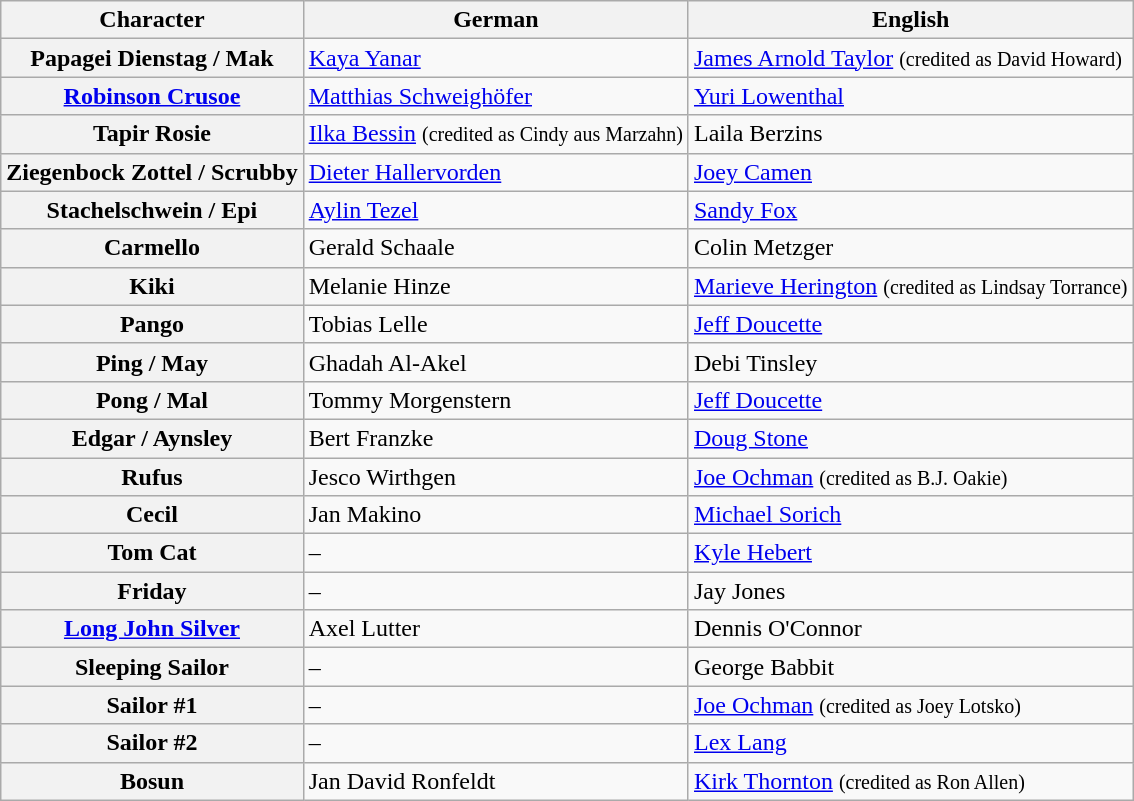<table class="wikitable">
<tr>
<th>Character</th>
<th>German</th>
<th>English</th>
</tr>
<tr>
<th>Papagei Dienstag / Mak</th>
<td><a href='#'>Kaya Yanar</a></td>
<td><a href='#'>James Arnold Taylor</a> <small>(credited as David Howard)</small></td>
</tr>
<tr>
<th><a href='#'>Robinson Crusoe</a></th>
<td><a href='#'>Matthias Schweighöfer</a></td>
<td><a href='#'>Yuri Lowenthal</a></td>
</tr>
<tr>
<th>Tapir Rosie</th>
<td><a href='#'>Ilka Bessin</a> <small>(credited as Cindy aus Marzahn)</small></td>
<td>Laila Berzins</td>
</tr>
<tr>
<th>Ziegenbock Zottel / Scrubby</th>
<td><a href='#'>Dieter Hallervorden</a></td>
<td><a href='#'>Joey Camen</a></td>
</tr>
<tr>
<th>Stachelschwein / Epi</th>
<td><a href='#'>Aylin Tezel</a></td>
<td><a href='#'>Sandy Fox</a></td>
</tr>
<tr>
<th>Carmello</th>
<td>Gerald Schaale</td>
<td>Colin Metzger</td>
</tr>
<tr>
<th>Kiki</th>
<td>Melanie Hinze</td>
<td><a href='#'>Marieve Herington</a> <small>(credited as Lindsay Torrance)</small></td>
</tr>
<tr>
<th>Pango</th>
<td>Tobias Lelle</td>
<td><a href='#'>Jeff Doucette</a></td>
</tr>
<tr>
<th>Ping / May</th>
<td>Ghadah Al-Akel</td>
<td>Debi Tinsley</td>
</tr>
<tr>
<th>Pong / Mal</th>
<td>Tommy Morgenstern</td>
<td><a href='#'>Jeff Doucette</a></td>
</tr>
<tr>
<th>Edgar / Aynsley</th>
<td>Bert Franzke</td>
<td><a href='#'>Doug Stone</a></td>
</tr>
<tr>
<th>Rufus</th>
<td>Jesco Wirthgen</td>
<td><a href='#'>Joe Ochman</a> <small>(credited as B.J. Oakie)</small></td>
</tr>
<tr>
<th>Cecil</th>
<td>Jan Makino</td>
<td><a href='#'>Michael Sorich</a></td>
</tr>
<tr>
<th>Tom Cat</th>
<td>–</td>
<td><a href='#'>Kyle Hebert</a></td>
</tr>
<tr>
<th>Friday</th>
<td>–</td>
<td>Jay Jones</td>
</tr>
<tr>
<th><a href='#'>Long John Silver</a></th>
<td>Axel Lutter</td>
<td>Dennis O'Connor</td>
</tr>
<tr>
<th>Sleeping Sailor</th>
<td>–</td>
<td>George Babbit</td>
</tr>
<tr>
<th>Sailor #1</th>
<td>–</td>
<td><a href='#'>Joe Ochman</a> <small>(credited as Joey Lotsko)</small></td>
</tr>
<tr>
<th>Sailor #2</th>
<td>–</td>
<td><a href='#'>Lex Lang</a></td>
</tr>
<tr>
<th>Bosun</th>
<td>Jan David Ronfeldt</td>
<td><a href='#'>Kirk Thornton</a> <small>(credited as Ron Allen)</small></td>
</tr>
</table>
